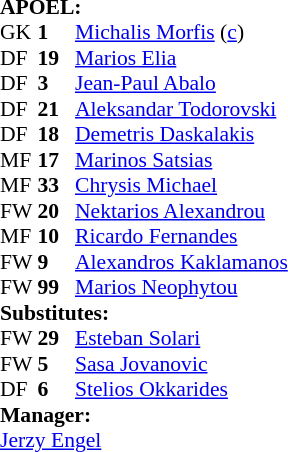<table style="font-size: 90%" cellspacing="0" cellpadding="0">
<tr>
<td colspan="4"><strong>APOEL:</strong></td>
</tr>
<tr>
<th width="25"></th>
<th width="25"></th>
</tr>
<tr>
<td>GK</td>
<td><strong>1</strong></td>
<td> <a href='#'>Michalis Morfis</a> (<a href='#'>c</a>)</td>
</tr>
<tr>
<td>DF</td>
<td><strong>19</strong></td>
<td> <a href='#'>Marios Elia</a> </td>
</tr>
<tr>
<td>DF</td>
<td><strong>3</strong></td>
<td> <a href='#'>Jean-Paul Abalo</a></td>
</tr>
<tr>
<td>DF</td>
<td><strong>21</strong></td>
<td> <a href='#'>Aleksandar Todorovski</a> </td>
</tr>
<tr>
<td>DF</td>
<td><strong>18</strong></td>
<td> <a href='#'>Demetris Daskalakis</a></td>
<td></td>
</tr>
<tr>
<td>MF</td>
<td><strong>17</strong></td>
<td> <a href='#'>Marinos Satsias</a></td>
</tr>
<tr>
<td>MF</td>
<td><strong>33</strong></td>
<td> <a href='#'>Chrysis Michael</a></td>
</tr>
<tr>
<td>FW</td>
<td><strong>20</strong></td>
<td> <a href='#'>Nektarios Alexandrou</a></td>
<td> </td>
</tr>
<tr>
<td>MF</td>
<td><strong>10</strong></td>
<td> <a href='#'>Ricardo Fernandes</a></td>
</tr>
<tr>
<td>FW</td>
<td><strong>9</strong></td>
<td> <a href='#'>Alexandros Kaklamanos</a></td>
</tr>
<tr>
<td>FW</td>
<td><strong>99</strong></td>
<td> <a href='#'>Marios Neophytou</a>  </td>
</tr>
<tr>
<td colspan=4><strong>Substitutes:</strong></td>
</tr>
<tr>
<td>FW</td>
<td><strong>29</strong></td>
<td> <a href='#'>Esteban Solari</a></td>
<td></td>
</tr>
<tr>
<td>FW</td>
<td><strong>5</strong></td>
<td> <a href='#'>Sasa Jovanovic</a></td>
<td></td>
</tr>
<tr>
<td>DF</td>
<td><strong>6</strong></td>
<td> <a href='#'>Stelios Okkarides</a></td>
<td></td>
</tr>
<tr>
<td colspan=4><strong>Manager:</strong></td>
</tr>
<tr>
<td colspan="4"> <a href='#'>Jerzy Engel</a></td>
</tr>
</table>
